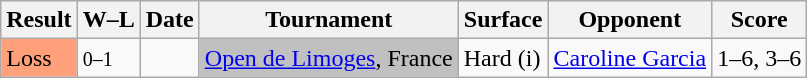<table class="sortable wikitable nowrap">
<tr>
<th>Result</th>
<th class="unsortable">W–L</th>
<th>Date</th>
<th>Tournament</th>
<th>Surface</th>
<th>Opponent</th>
<th class="unsortable">Score</th>
</tr>
<tr>
<td style="background:#ffa07a;">Loss</td>
<td><small>0–1</small></td>
<td><a href='#'></a></td>
<td style="background:silver;"><a href='#'>Open de Limoges</a>, France</td>
<td>Hard (i)</td>
<td> <a href='#'>Caroline Garcia</a></td>
<td>1–6, 3–6</td>
</tr>
</table>
